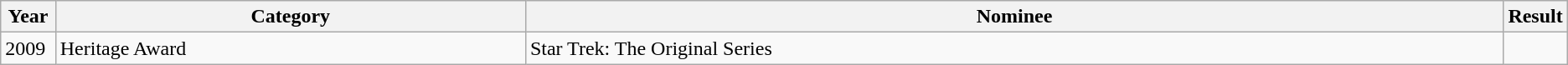<table class="wikitable">
<tr>
<th width="3.5%">Year</th>
<th width="30%">Category</th>
<th>Nominee</th>
<th width="3.5%">Result</th>
</tr>
<tr>
<td>2009</td>
<td>Heritage Award</td>
<td>Star Trek: The Original Series</td>
<td></td>
</tr>
</table>
